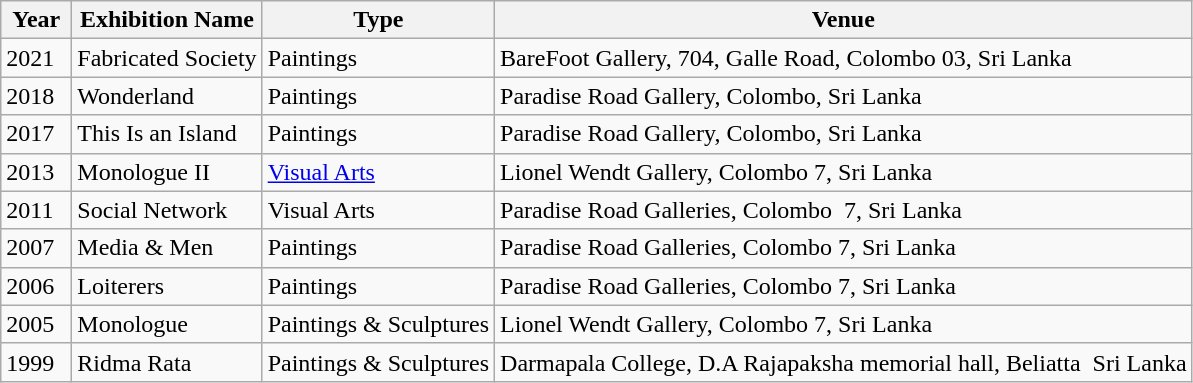<table class="wikitable sortable">
<tr>
<th>Year</th>
<th>Exhibition Name</th>
<th>Type</th>
<th>Venue</th>
</tr>
<tr>
<td>2021</td>
<td>Fabricated Society</td>
<td>Paintings</td>
<td>BareFoot Gallery, 704, Galle Road, Colombo 03, Sri Lanka </td>
</tr>
<tr>
<td>2018</td>
<td>Wonderland</td>
<td>Paintings</td>
<td>Paradise Road Gallery, Colombo, Sri Lanka</td>
</tr>
<tr>
<td>2017</td>
<td>This Is an Island</td>
<td>Paintings</td>
<td>Paradise Road Gallery, Colombo, Sri Lanka</td>
</tr>
<tr>
<td>2013  </td>
<td>Monologue II</td>
<td><a href='#'>Visual Arts</a></td>
<td>Lionel Wendt Gallery, Colombo 7, Sri Lanka</td>
</tr>
<tr>
<td>2011</td>
<td>Social Network</td>
<td>Visual Arts</td>
<td>Paradise Road Galleries, Colombo  7, Sri Lanka</td>
</tr>
<tr>
<td>2007</td>
<td>Media & Men</td>
<td>Paintings</td>
<td>Paradise Road Galleries, Colombo 7, Sri Lanka</td>
</tr>
<tr>
<td>2006  </td>
<td>Loiterers  </td>
<td>Paintings</td>
<td>Paradise Road Galleries, Colombo 7, Sri Lanka</td>
</tr>
<tr>
<td>2005</td>
<td>Monologue</td>
<td>Paintings & Sculptures</td>
<td>Lionel Wendt Gallery, Colombo 7, Sri Lanka</td>
</tr>
<tr>
<td>1999</td>
<td>Ridma Rata</td>
<td>Paintings & Sculptures</td>
<td>Darmapala College, D.A Rajapaksha memorial hall, Beliatta  Sri Lanka</td>
</tr>
</table>
